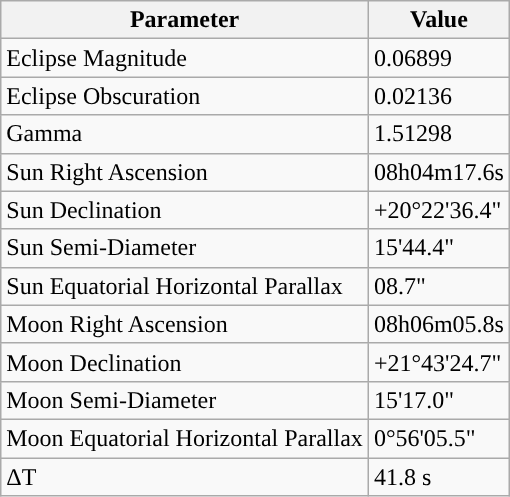<table class="wikitable">
<tr>
<th>Parameter</th>
<th>Value</th>
</tr>
<tr>
<td>Eclipse Magnitude</td>
<td>0.06899</td>
</tr>
<tr>
<td>Eclipse Obscuration</td>
<td>0.02136</td>
</tr>
<tr>
<td>Gamma</td>
<td>1.51298</td>
</tr>
<tr>
<td>Sun Right Ascension</td>
<td>08h04m17.6s</td>
</tr>
<tr>
<td>Sun Declination</td>
<td>+20°22'36.4"</td>
</tr>
<tr>
<td>Sun Semi-Diameter</td>
<td>15'44.4"</td>
</tr>
<tr>
<td>Sun Equatorial Horizontal Parallax</td>
<td>08.7"</td>
</tr>
<tr>
<td>Moon Right Ascension</td>
<td>08h06m05.8s</td>
</tr>
<tr>
<td>Moon Declination</td>
<td>+21°43'24.7"</td>
</tr>
<tr>
<td>Moon Semi-Diameter</td>
<td>15'17.0"</td>
</tr>
<tr>
<td>Moon Equatorial Horizontal Parallax</td>
<td>0°56'05.5"</td>
</tr>
<tr>
<td>ΔT</td>
<td>41.8 s</td>
</tr>
</table>
